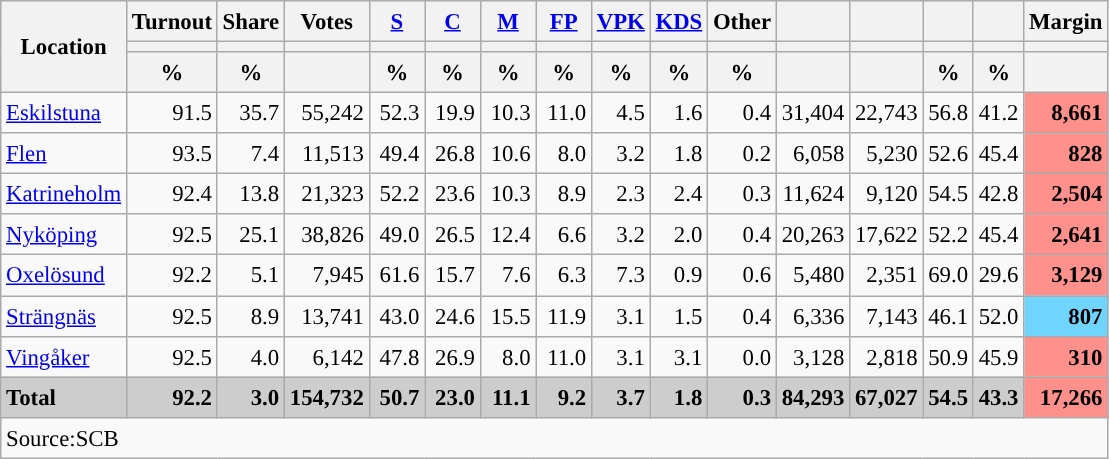<table class="wikitable sortable" style="text-align:right; font-size:95%; line-height:20px;">
<tr>
<th rowspan="3">Location</th>
<th>Turnout</th>
<th>Share</th>
<th>Votes</th>
<th width="30px" class="unsortable"><a href='#'>S</a></th>
<th width="30px" class="unsortable"><a href='#'>C</a></th>
<th width="30px" class="unsortable"><a href='#'>M</a></th>
<th width="30px" class="unsortable"><a href='#'>FP</a></th>
<th width="30px" class="unsortable"><a href='#'>VPK</a></th>
<th width="30px" class="unsortable"><a href='#'>KDS</a></th>
<th width="30px" class="unsortable">Other</th>
<th></th>
<th></th>
<th></th>
<th></th>
<th>Margin</th>
</tr>
<tr>
<th></th>
<th></th>
<th></th>
<th style="background:"></th>
<th style="background:"></th>
<th style="background:"></th>
<th style="background:"></th>
<th style="background:"></th>
<th style="background:"></th>
<th style="background:"></th>
<th style="background:"></th>
<th style="background:"></th>
<th style="background:"></th>
<th style="background:"></th>
<th></th>
</tr>
<tr>
<th data-sort-type="number">%</th>
<th data-sort-type="number">%</th>
<th></th>
<th data-sort-type="number">%</th>
<th data-sort-type="number">%</th>
<th data-sort-type="number">%</th>
<th data-sort-type="number">%</th>
<th data-sort-type="number">%</th>
<th data-sort-type="number">%</th>
<th data-sort-type="number">%</th>
<th data-sort-type="number"></th>
<th data-sort-type="number"></th>
<th data-sort-type="number">%</th>
<th data-sort-type="number">%</th>
<th data-sort-type="number"></th>
</tr>
<tr>
<td align=left><a href='#'>Eskilstuna</a></td>
<td>91.5</td>
<td>35.7</td>
<td>55,242</td>
<td>52.3</td>
<td>19.9</td>
<td>10.3</td>
<td>11.0</td>
<td>4.5</td>
<td>1.6</td>
<td>0.4</td>
<td>31,404</td>
<td>22,743</td>
<td>56.8</td>
<td>41.2</td>
<td bgcolor=#ff908c><strong>8,661</strong></td>
</tr>
<tr>
<td align=left><a href='#'>Flen</a></td>
<td>93.5</td>
<td>7.4</td>
<td>11,513</td>
<td>49.4</td>
<td>26.8</td>
<td>10.6</td>
<td>8.0</td>
<td>3.2</td>
<td>1.8</td>
<td>0.2</td>
<td>6,058</td>
<td>5,230</td>
<td>52.6</td>
<td>45.4</td>
<td bgcolor=#ff908c><strong>828</strong></td>
</tr>
<tr>
<td align=left><a href='#'>Katrineholm</a></td>
<td>92.4</td>
<td>13.8</td>
<td>21,323</td>
<td>52.2</td>
<td>23.6</td>
<td>10.3</td>
<td>8.9</td>
<td>2.3</td>
<td>2.4</td>
<td>0.3</td>
<td>11,624</td>
<td>9,120</td>
<td>54.5</td>
<td>42.8</td>
<td bgcolor=#ff908c><strong>2,504</strong></td>
</tr>
<tr>
<td align=left><a href='#'>Nyköping</a></td>
<td>92.5</td>
<td>25.1</td>
<td>38,826</td>
<td>49.0</td>
<td>26.5</td>
<td>12.4</td>
<td>6.6</td>
<td>3.2</td>
<td>2.0</td>
<td>0.4</td>
<td>20,263</td>
<td>17,622</td>
<td>52.2</td>
<td>45.4</td>
<td bgcolor=#ff908c><strong>2,641</strong></td>
</tr>
<tr>
<td align=left><a href='#'>Oxelösund</a></td>
<td>92.2</td>
<td>5.1</td>
<td>7,945</td>
<td>61.6</td>
<td>15.7</td>
<td>7.6</td>
<td>6.3</td>
<td>7.3</td>
<td>0.9</td>
<td>0.6</td>
<td>5,480</td>
<td>2,351</td>
<td>69.0</td>
<td>29.6</td>
<td bgcolor=#ff908c><strong>3,129</strong></td>
</tr>
<tr>
<td align=left><a href='#'>Strängnäs</a></td>
<td>92.5</td>
<td>8.9</td>
<td>13,741</td>
<td>43.0</td>
<td>24.6</td>
<td>15.5</td>
<td>11.9</td>
<td>3.1</td>
<td>1.5</td>
<td>0.4</td>
<td>6,336</td>
<td>7,143</td>
<td>46.1</td>
<td>52.0</td>
<td bgcolor=#6fd5fe><strong>807</strong></td>
</tr>
<tr>
<td align=left><a href='#'>Vingåker</a></td>
<td>92.5</td>
<td>4.0</td>
<td>6,142</td>
<td>47.8</td>
<td>26.9</td>
<td>8.0</td>
<td>11.0</td>
<td>3.1</td>
<td>3.1</td>
<td>0.0</td>
<td>3,128</td>
<td>2,818</td>
<td>50.9</td>
<td>45.9</td>
<td bgcolor=#ff908c><strong>310</strong></td>
</tr>
<tr style="background:#CDCDCD;">
<td align=left><strong>Total</strong></td>
<td><strong>92.2</strong></td>
<td><strong>3.0</strong></td>
<td><strong>154,732</strong></td>
<td><strong>50.7</strong></td>
<td><strong>23.0</strong></td>
<td><strong>11.1</strong></td>
<td><strong>9.2</strong></td>
<td><strong>3.7</strong></td>
<td><strong>1.8</strong></td>
<td><strong>0.3</strong></td>
<td><strong>84,293</strong></td>
<td><strong>67,027</strong></td>
<td><strong>54.5</strong></td>
<td><strong>43.3</strong></td>
<td bgcolor=#ff908c><strong>17,266</strong></td>
</tr>
<tr>
<td align=left colspan=16>Source:SCB </td>
</tr>
</table>
